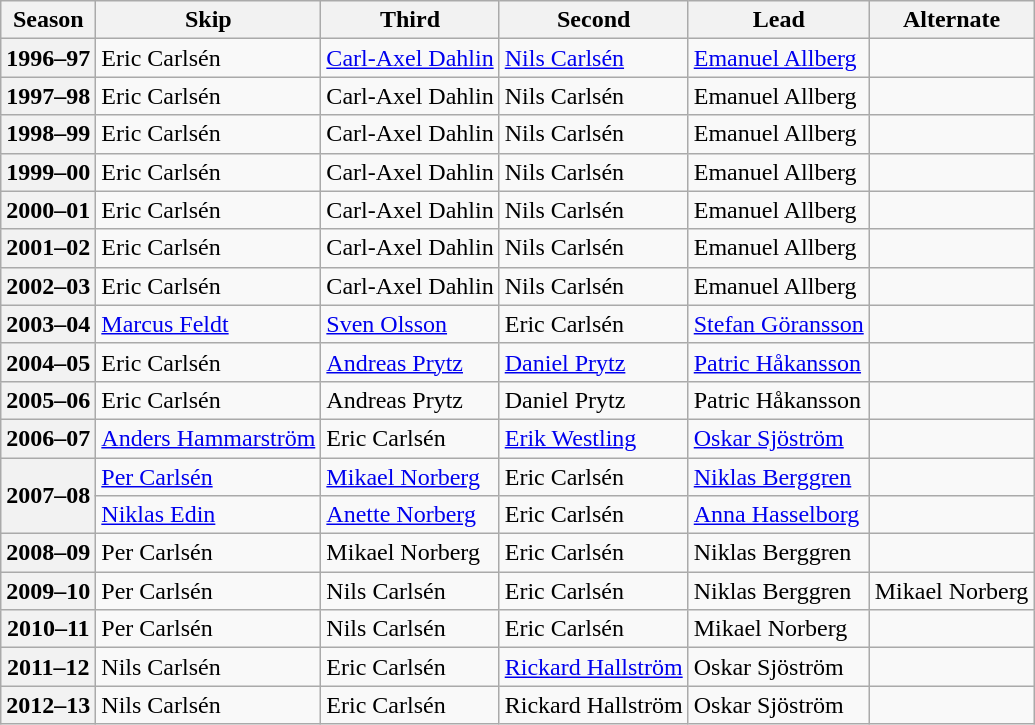<table class="wikitable">
<tr>
<th scope="col">Season</th>
<th scope="col">Skip</th>
<th scope="col">Third</th>
<th scope="col">Second</th>
<th scope="col">Lead</th>
<th scope="col">Alternate</th>
</tr>
<tr>
<th scope="row">1996–97</th>
<td>Eric Carlsén</td>
<td><a href='#'>Carl-Axel Dahlin</a></td>
<td><a href='#'>Nils Carlsén</a></td>
<td><a href='#'>Emanuel Allberg</a></td>
<td></td>
</tr>
<tr>
<th scope="row">1997–98</th>
<td>Eric Carlsén</td>
<td>Carl-Axel Dahlin</td>
<td>Nils Carlsén</td>
<td>Emanuel Allberg</td>
<td></td>
</tr>
<tr>
<th scope="row">1998–99</th>
<td>Eric Carlsén</td>
<td>Carl-Axel Dahlin</td>
<td>Nils Carlsén</td>
<td>Emanuel Allberg</td>
<td></td>
</tr>
<tr>
<th scope="row">1999–00</th>
<td>Eric Carlsén</td>
<td>Carl-Axel Dahlin</td>
<td>Nils Carlsén</td>
<td>Emanuel Allberg</td>
<td></td>
</tr>
<tr>
<th scope="row">2000–01</th>
<td>Eric Carlsén</td>
<td>Carl-Axel Dahlin</td>
<td>Nils Carlsén</td>
<td>Emanuel Allberg</td>
<td></td>
</tr>
<tr>
<th scope="row">2001–02</th>
<td>Eric Carlsén</td>
<td>Carl-Axel Dahlin</td>
<td>Nils Carlsén</td>
<td>Emanuel Allberg</td>
<td></td>
</tr>
<tr>
<th scope="row">2002–03</th>
<td>Eric Carlsén</td>
<td>Carl-Axel Dahlin</td>
<td>Nils Carlsén</td>
<td>Emanuel Allberg</td>
<td></td>
</tr>
<tr>
<th scope="row">2003–04</th>
<td><a href='#'>Marcus Feldt</a></td>
<td><a href='#'>Sven Olsson</a></td>
<td>Eric Carlsén</td>
<td><a href='#'>Stefan Göransson</a></td>
<td></td>
</tr>
<tr>
<th scope="row">2004–05</th>
<td>Eric Carlsén</td>
<td><a href='#'>Andreas Prytz</a></td>
<td><a href='#'>Daniel Prytz</a></td>
<td><a href='#'>Patric Håkansson</a></td>
<td></td>
</tr>
<tr>
<th scope="row">2005–06</th>
<td>Eric Carlsén</td>
<td>Andreas Prytz</td>
<td>Daniel Prytz</td>
<td>Patric Håkansson</td>
<td></td>
</tr>
<tr>
<th scope="row">2006–07</th>
<td><a href='#'>Anders Hammarström</a></td>
<td>Eric Carlsén</td>
<td><a href='#'>Erik Westling</a></td>
<td><a href='#'>Oskar Sjöström</a></td>
<td></td>
</tr>
<tr>
<th scope="row" rowspan=2>2007–08</th>
<td><a href='#'>Per Carlsén</a></td>
<td><a href='#'>Mikael Norberg</a></td>
<td>Eric Carlsén</td>
<td><a href='#'>Niklas Berggren</a></td>
<td></td>
</tr>
<tr>
<td><a href='#'>Niklas Edin</a></td>
<td><a href='#'>Anette Norberg</a></td>
<td>Eric Carlsén</td>
<td><a href='#'>Anna Hasselborg</a></td>
<td></td>
</tr>
<tr>
<th scope="row">2008–09</th>
<td>Per Carlsén</td>
<td>Mikael Norberg</td>
<td>Eric Carlsén</td>
<td>Niklas Berggren</td>
<td></td>
</tr>
<tr>
<th scope="row">2009–10</th>
<td>Per Carlsén</td>
<td>Nils Carlsén</td>
<td>Eric Carlsén</td>
<td>Niklas Berggren</td>
<td>Mikael Norberg</td>
</tr>
<tr>
<th scope="row">2010–11</th>
<td>Per Carlsén</td>
<td>Nils Carlsén</td>
<td>Eric Carlsén</td>
<td>Mikael Norberg</td>
<td></td>
</tr>
<tr>
<th scope="row">2011–12</th>
<td>Nils Carlsén</td>
<td>Eric Carlsén</td>
<td><a href='#'>Rickard Hallström</a></td>
<td>Oskar Sjöström</td>
<td></td>
</tr>
<tr>
<th scope="row">2012–13</th>
<td>Nils Carlsén</td>
<td>Eric Carlsén</td>
<td>Rickard Hallström</td>
<td>Oskar Sjöström</td>
<td></td>
</tr>
</table>
